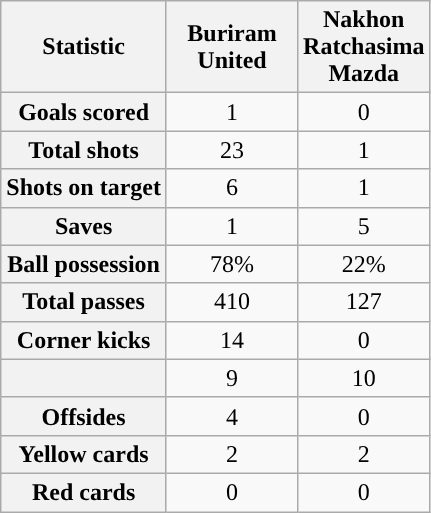<table class="wikitable plainrowheaders" style="text-align:center">
<tr>
<th scope="col">Statistic</th>
<th scope="col" style="width:80px">Buriram United</th>
<th scope="col" style="width:80px">Nakhon Ratchasima Mazda</th>
</tr>
<tr>
<th scope=row>Goals scored</th>
<td>1</td>
<td>0</td>
</tr>
<tr>
<th scope=row>Total shots</th>
<td>23</td>
<td>1</td>
</tr>
<tr>
<th scope=row>Shots on target</th>
<td>6</td>
<td>1</td>
</tr>
<tr>
<th scope=row>Saves</th>
<td>1</td>
<td>5</td>
</tr>
<tr>
<th scope=row>Ball possession</th>
<td>78%</td>
<td>22%</td>
</tr>
<tr>
<th scope=row>Total passes</th>
<td>410</td>
<td>127</td>
</tr>
<tr>
<th scope=row>Corner kicks</th>
<td>14</td>
<td>0</td>
</tr>
<tr>
<th scope=row></th>
<td>9</td>
<td>10</td>
</tr>
<tr>
<th scope=row>Offsides</th>
<td>4</td>
<td>0</td>
</tr>
<tr>
<th scope=row>Yellow cards</th>
<td>2</td>
<td>2</td>
</tr>
<tr>
<th scope=row>Red cards</th>
<td>0</td>
<td>0</td>
</tr>
</table>
